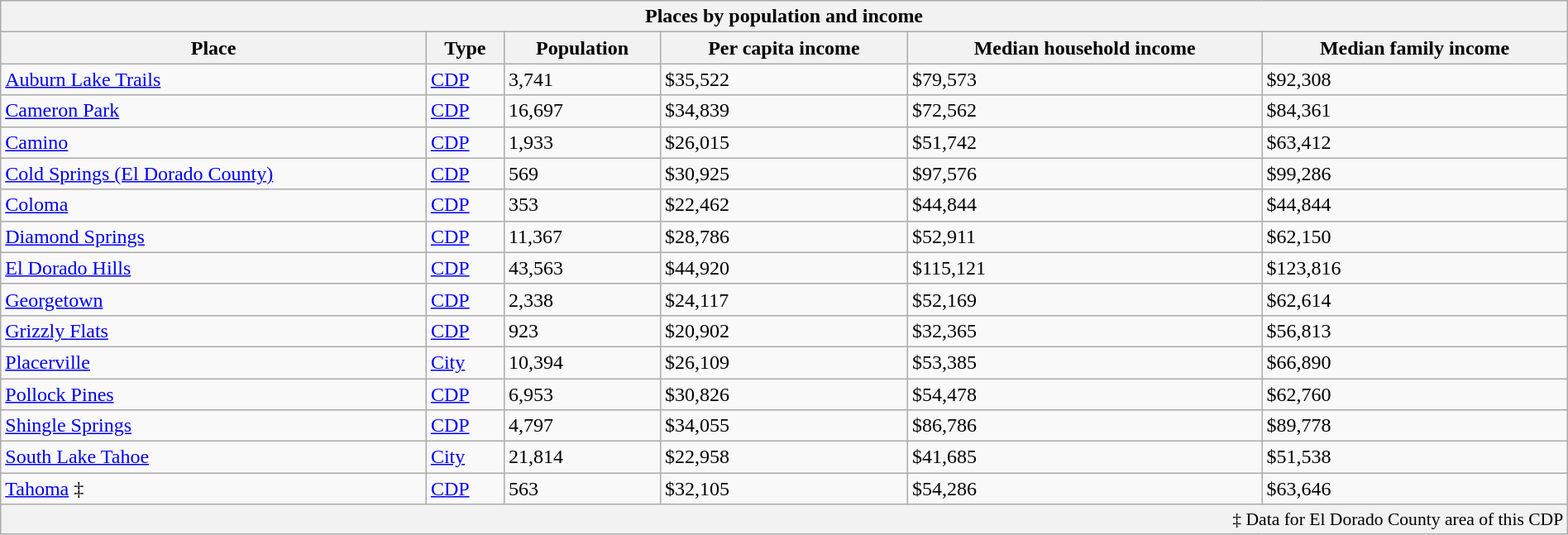<table class="wikitable collapsible collapsed sortable" style="width: 100%;">
<tr>
<th colspan="6">Places by population and income</th>
</tr>
<tr>
<th>Place</th>
<th>Type</th>
<th>Population</th>
<th data-sort-type="currency">Per capita income</th>
<th data-sort-type="currency">Median household income</th>
<th data-sort-type="currency">Median family income</th>
</tr>
<tr>
<td><a href='#'>Auburn Lake Trails</a></td>
<td><a href='#'>CDP</a></td>
<td>3,741</td>
<td>$35,522</td>
<td>$79,573</td>
<td>$92,308</td>
</tr>
<tr>
<td><a href='#'>Cameron Park</a></td>
<td><a href='#'>CDP</a></td>
<td>16,697</td>
<td>$34,839</td>
<td>$72,562</td>
<td>$84,361</td>
</tr>
<tr>
<td><a href='#'>Camino</a></td>
<td><a href='#'>CDP</a></td>
<td>1,933</td>
<td>$26,015</td>
<td>$51,742</td>
<td>$63,412</td>
</tr>
<tr>
<td><a href='#'>Cold Springs (El Dorado County)</a></td>
<td><a href='#'>CDP</a></td>
<td>569</td>
<td>$30,925</td>
<td>$97,576</td>
<td>$99,286</td>
</tr>
<tr>
<td><a href='#'>Coloma</a></td>
<td><a href='#'>CDP</a></td>
<td>353</td>
<td>$22,462</td>
<td>$44,844</td>
<td>$44,844</td>
</tr>
<tr>
<td><a href='#'>Diamond Springs</a></td>
<td><a href='#'>CDP</a></td>
<td>11,367</td>
<td>$28,786</td>
<td>$52,911</td>
<td>$62,150</td>
</tr>
<tr>
<td><a href='#'>El Dorado Hills</a></td>
<td><a href='#'>CDP</a></td>
<td>43,563</td>
<td>$44,920</td>
<td>$115,121</td>
<td>$123,816</td>
</tr>
<tr>
<td><a href='#'>Georgetown</a></td>
<td><a href='#'>CDP</a></td>
<td>2,338</td>
<td>$24,117</td>
<td>$52,169</td>
<td>$62,614</td>
</tr>
<tr>
<td><a href='#'>Grizzly Flats</a></td>
<td><a href='#'>CDP</a></td>
<td>923</td>
<td>$20,902</td>
<td>$32,365</td>
<td>$56,813</td>
</tr>
<tr>
<td><a href='#'>Placerville</a></td>
<td><a href='#'>City</a></td>
<td>10,394</td>
<td>$26,109</td>
<td>$53,385</td>
<td>$66,890</td>
</tr>
<tr>
<td><a href='#'>Pollock Pines</a></td>
<td><a href='#'>CDP</a></td>
<td>6,953</td>
<td>$30,826</td>
<td>$54,478</td>
<td>$62,760</td>
</tr>
<tr>
<td><a href='#'>Shingle Springs</a></td>
<td><a href='#'>CDP</a></td>
<td>4,797</td>
<td>$34,055</td>
<td>$86,786</td>
<td>$89,778</td>
</tr>
<tr>
<td><a href='#'>South Lake Tahoe</a></td>
<td><a href='#'>City</a></td>
<td>21,814</td>
<td>$22,958</td>
<td>$41,685</td>
<td>$51,538</td>
</tr>
<tr>
<td><a href='#'>Tahoma</a> ‡</td>
<td><a href='#'>CDP</a></td>
<td>563</td>
<td>$32,105</td>
<td>$54,286</td>
<td>$63,646</td>
</tr>
<tr>
<th colspan= "6" style="text-align: right; font-weight: normal; font-size: 90%;">‡ Data for El Dorado County area of this CDP</th>
</tr>
</table>
